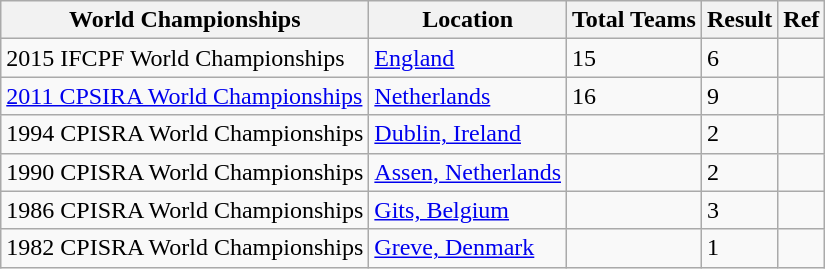<table class="wikitable">
<tr>
<th>World Championships</th>
<th>Location</th>
<th>Total Teams</th>
<th>Result</th>
<th>Ref</th>
</tr>
<tr>
<td>2015 IFCPF World Championships</td>
<td><a href='#'>England</a></td>
<td>15</td>
<td>6</td>
<td></td>
</tr>
<tr>
<td><a href='#'>2011 CPSIRA World Championships</a></td>
<td><a href='#'>Netherlands</a></td>
<td>16</td>
<td>9</td>
<td></td>
</tr>
<tr>
<td>1994 CPISRA World Championships</td>
<td><a href='#'>Dublin, Ireland</a></td>
<td></td>
<td>2</td>
<td></td>
</tr>
<tr>
<td>1990 CPISRA World Championships</td>
<td><a href='#'>Assen, Netherlands</a></td>
<td></td>
<td>2</td>
<td></td>
</tr>
<tr>
<td>1986 CPISRA World Championships</td>
<td><a href='#'>Gits, Belgium</a></td>
<td></td>
<td>3</td>
<td></td>
</tr>
<tr>
<td>1982 CPISRA World Championships</td>
<td><a href='#'>Greve, Denmark</a></td>
<td></td>
<td>1</td>
<td></td>
</tr>
</table>
